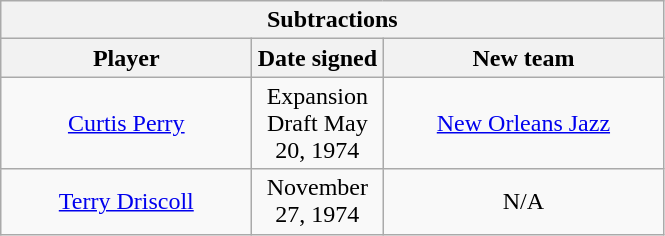<table class="wikitable" style="text-align:center">
<tr>
<th colspan=3>Subtractions</th>
</tr>
<tr>
<th style="width:160px">Player</th>
<th style="width:80px">Date signed</th>
<th style="width:180px">New team</th>
</tr>
<tr>
<td><a href='#'>Curtis Perry</a></td>
<td>Expansion Draft May 20, 1974</td>
<td><a href='#'>New Orleans Jazz</a></td>
</tr>
<tr>
<td><a href='#'>Terry Driscoll</a></td>
<td>November 27, 1974</td>
<td>N/A</td>
</tr>
</table>
